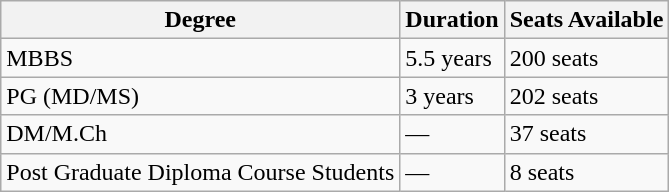<table class="wikitable">
<tr>
<th>Degree</th>
<th>Duration</th>
<th>Seats Available</th>
</tr>
<tr>
<td>MBBS</td>
<td>5.5 years</td>
<td>200 seats</td>
</tr>
<tr>
<td>PG (MD/MS)</td>
<td>3 years</td>
<td>202 seats</td>
</tr>
<tr>
<td>DM/M.Ch</td>
<td>—</td>
<td>37 seats</td>
</tr>
<tr>
<td>Post Graduate Diploma Course Students</td>
<td>—</td>
<td>8 seats</td>
</tr>
</table>
